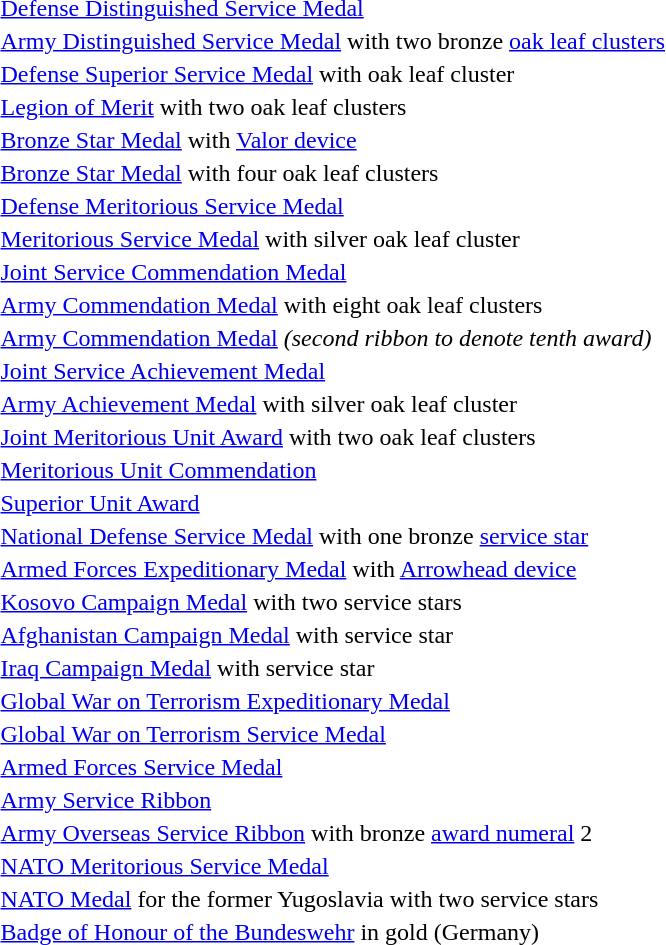<table>
<tr>
<td> <a href='#'>Defense Distinguished Service Medal</a></td>
</tr>
<tr>
<td><span></span><span></span> <a href='#'>Army Distinguished Service Medal</a> with two bronze <a href='#'>oak leaf clusters</a></td>
</tr>
<tr>
<td> <a href='#'>Defense Superior Service Medal</a> with oak leaf cluster</td>
</tr>
<tr>
<td><span></span><span></span> <a href='#'>Legion of Merit</a> with two oak leaf clusters</td>
</tr>
<tr>
<td> <a href='#'>Bronze Star Medal</a> with <a href='#'>Valor device</a></td>
</tr>
<tr>
<td><span></span><span></span><span></span><span></span> <a href='#'>Bronze Star Medal</a> with four oak leaf clusters</td>
</tr>
<tr>
<td> <a href='#'>Defense Meritorious Service Medal</a></td>
</tr>
<tr>
<td> <a href='#'>Meritorious Service Medal</a> with silver oak leaf cluster</td>
</tr>
<tr>
<td> <a href='#'>Joint Service Commendation Medal</a></td>
</tr>
<tr>
<td><span></span><span></span><span></span><span></span> <a href='#'>Army Commendation Medal</a> with eight oak leaf clusters</td>
</tr>
<tr>
<td> <a href='#'>Army Commendation Medal</a> <em>(second ribbon to denote tenth award)</em></td>
</tr>
<tr>
<td> <a href='#'>Joint Service Achievement Medal</a></td>
</tr>
<tr>
<td> <a href='#'>Army Achievement Medal</a> with silver oak leaf cluster</td>
</tr>
<tr>
<td><span></span><span></span> <a href='#'>Joint Meritorious Unit Award</a> with two oak leaf clusters</td>
</tr>
<tr>
<td> <a href='#'>Meritorious Unit Commendation</a></td>
</tr>
<tr>
<td> <a href='#'>Superior Unit Award</a></td>
</tr>
<tr>
<td> <a href='#'>National Defense Service Medal</a> with one bronze <a href='#'>service star</a></td>
</tr>
<tr>
<td> <a href='#'>Armed Forces Expeditionary Medal</a> with <a href='#'>Arrowhead device</a></td>
</tr>
<tr>
<td><span></span><span></span> <a href='#'>Kosovo Campaign Medal</a> with two service stars</td>
</tr>
<tr>
<td> <a href='#'>Afghanistan Campaign Medal</a> with service star</td>
</tr>
<tr>
<td> <a href='#'>Iraq Campaign Medal</a> with service star</td>
</tr>
<tr>
<td> <a href='#'>Global War on Terrorism Expeditionary Medal</a></td>
</tr>
<tr>
<td> <a href='#'>Global War on Terrorism Service Medal</a></td>
</tr>
<tr>
<td> <a href='#'>Armed Forces Service Medal</a></td>
</tr>
<tr>
<td> <a href='#'>Army Service Ribbon</a></td>
</tr>
<tr>
<td><span></span> <a href='#'>Army Overseas Service Ribbon</a> with bronze <a href='#'>award numeral</a> 2</td>
</tr>
<tr>
<td> <a href='#'>NATO Meritorious Service Medal</a></td>
</tr>
<tr>
<td><span></span><span></span> <a href='#'>NATO Medal</a> for the former Yugoslavia with two service stars</td>
</tr>
<tr>
<td> <a href='#'>Badge of Honour of the Bundeswehr</a> in gold (Germany)</td>
</tr>
</table>
